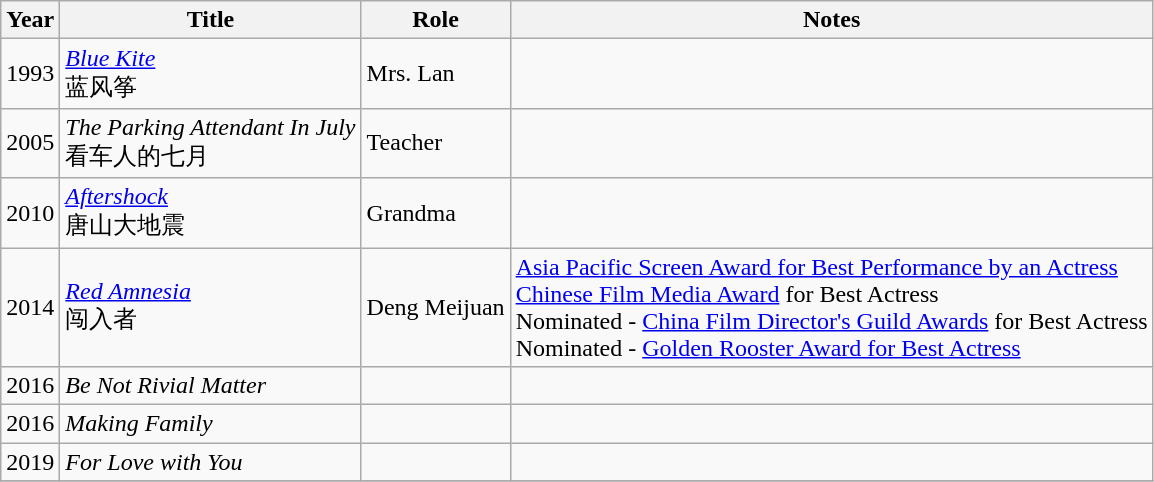<table class="wikitable sortable">
<tr>
<th>Year</th>
<th>Title</th>
<th>Role</th>
<th class="unsortable">Notes</th>
</tr>
<tr>
<td>1993</td>
<td><em><a href='#'>Blue Kite</a></em><br>蓝风筝</td>
<td>Mrs. Lan</td>
<td></td>
</tr>
<tr>
<td>2005</td>
<td><em>The Parking Attendant In July</em><br>看车人的七月</td>
<td>Teacher</td>
<td></td>
</tr>
<tr>
<td>2010</td>
<td><em><a href='#'>Aftershock</a></em><br>唐山大地震</td>
<td>Grandma</td>
<td></td>
</tr>
<tr>
<td>2014</td>
<td><em><a href='#'>Red Amnesia</a></em><br>闯入者</td>
<td>Deng Meijuan</td>
<td><a href='#'>Asia Pacific Screen Award for Best Performance by an Actress</a><br><a href='#'>Chinese Film Media Award</a> for Best Actress<br> Nominated - <a href='#'>China Film Director's Guild Awards</a> for Best Actress<br>Nominated - <a href='#'>Golden Rooster Award for Best Actress</a></td>
</tr>
<tr>
<td>2016</td>
<td><em>Be Not Rivial Matter</em></td>
<td></td>
<td></td>
</tr>
<tr>
<td>2016</td>
<td><em>Making Family</em></td>
<td></td>
<td></td>
</tr>
<tr>
<td>2019</td>
<td><em>For Love with You</em></td>
<td></td>
<td></td>
</tr>
<tr>
</tr>
</table>
